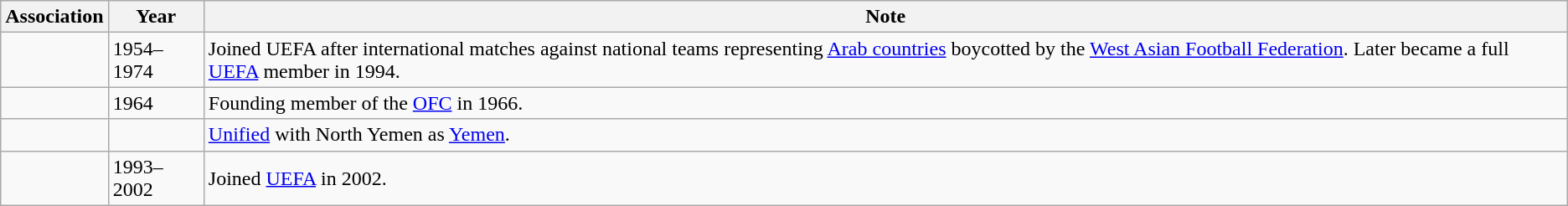<table class="wikitable sortable">
<tr>
<th>Association</th>
<th>Year</th>
<th>Note</th>
</tr>
<tr>
<td style="text-align:left;"></td>
<td>1954–1974</td>
<td>Joined UEFA after international matches against national teams representing <a href='#'>Arab countries</a> boycotted by the <a href='#'>West Asian Football Federation</a>. Later became a full <a href='#'>UEFA</a> member in 1994.</td>
</tr>
<tr>
<td style="text-align:left;"></td>
<td>1964</td>
<td>Founding member of the <a href='#'>OFC</a> in 1966.</td>
</tr>
<tr>
<td style="text-align:left;"></td>
<td></td>
<td><a href='#'>Unified</a> with North Yemen as <a href='#'>Yemen</a>.</td>
</tr>
<tr>
<td style="text-align:left;"></td>
<td>1993–2002</td>
<td>Joined <a href='#'>UEFA</a> in 2002.</td>
</tr>
</table>
